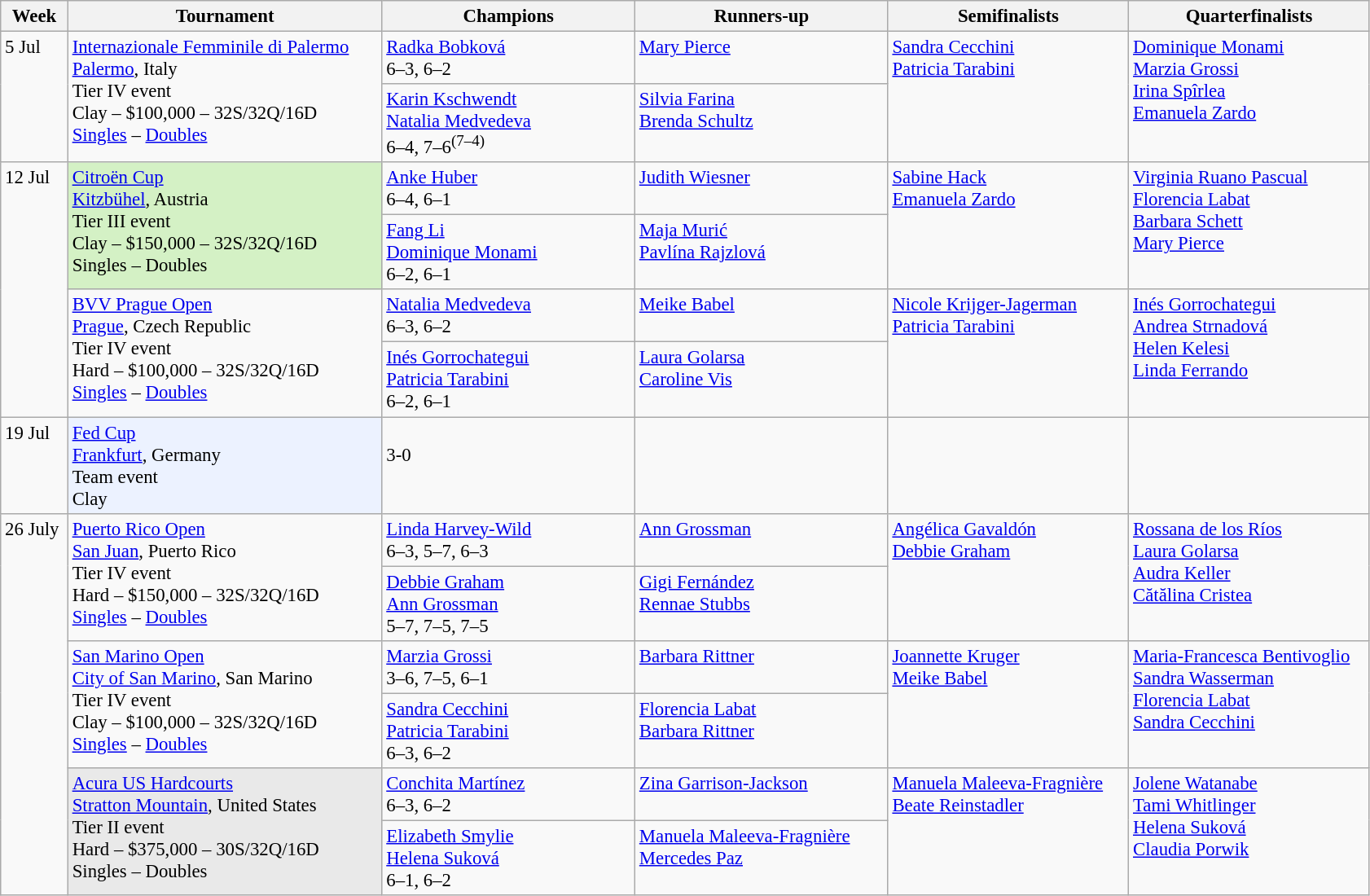<table class=wikitable style=font-size:95%>
<tr>
<th style="width:48px;">Week</th>
<th style="width:250px;">Tournament</th>
<th style="width:200px;">Champions</th>
<th style="width:200px;">Runners-up</th>
<th style="width:190px;">Semifinalists</th>
<th style="width:190px;">Quarterfinalists</th>
</tr>
<tr valign=top>
<td rowspan=2>5 Jul</td>
<td rowspan=2><a href='#'>Internazionale Femminile di Palermo</a> <br> <a href='#'>Palermo</a>, Italy <br> Tier IV event <br> Clay – $100,000 – 32S/32Q/16D<br><a href='#'>Singles</a> – <a href='#'>Doubles</a></td>
<td> <a href='#'>Radka Bobková</a><br>6–3, 6–2</td>
<td> <a href='#'>Mary Pierce</a></td>
<td rowspan=2>  <a href='#'>Sandra Cecchini</a><br> <a href='#'>Patricia Tarabini</a></td>
<td rowspan=2> <a href='#'>Dominique Monami</a><br> <a href='#'>Marzia Grossi</a><br> <a href='#'>Irina Spîrlea</a><br> <a href='#'>Emanuela Zardo</a></td>
</tr>
<tr valign=top>
<td> <a href='#'>Karin Kschwendt</a> <br>  <a href='#'>Natalia Medvedeva</a><br> 6–4, 7–6<sup>(7–4)</sup></td>
<td> <a href='#'>Silvia Farina</a> <br>  <a href='#'>Brenda Schultz</a></td>
</tr>
<tr valign=top>
<td rowspan=4>12 Jul</td>
<td rowspan=2 style="background:#d4f1c5;"><a href='#'>Citroën Cup</a> <br> <a href='#'>Kitzbühel</a>, Austria <br> Tier III event <br> Clay – $150,000 – 32S/32Q/16D<br>Singles – Doubles</td>
<td> <a href='#'>Anke Huber</a><br>6–4, 6–1</td>
<td> <a href='#'>Judith Wiesner</a></td>
<td rowspan=2>  <a href='#'>Sabine Hack</a><br> <a href='#'>Emanuela Zardo</a></td>
<td rowspan=2> <a href='#'>Virginia Ruano Pascual</a><br> <a href='#'>Florencia Labat</a><br> <a href='#'>Barbara Schett</a><br> <a href='#'>Mary Pierce</a></td>
</tr>
<tr valign=top>
<td> <a href='#'>Fang Li</a> <br>  <a href='#'>Dominique Monami</a><br> 6–2, 6–1</td>
<td> <a href='#'>Maja Murić</a> <br>  <a href='#'>Pavlína Rajzlová</a></td>
</tr>
<tr valign=top>
<td rowspan=2><a href='#'>BVV Prague Open</a> <br> <a href='#'>Prague</a>, Czech Republic <br> Tier IV event <br> Hard – $100,000 – 32S/32Q/16D<br><a href='#'>Singles</a> – <a href='#'>Doubles</a></td>
<td> <a href='#'>Natalia Medvedeva</a><br>6–3, 6–2</td>
<td> <a href='#'>Meike Babel</a></td>
<td rowspan=2>  <a href='#'>Nicole Krijger-Jagerman</a><br> <a href='#'>Patricia Tarabini</a></td>
<td rowspan=2> <a href='#'>Inés Gorrochategui</a><br> <a href='#'>Andrea Strnadová</a><br> <a href='#'>Helen Kelesi</a><br> <a href='#'>Linda Ferrando</a></td>
</tr>
<tr valign=top>
<td> <a href='#'>Inés Gorrochategui</a> <br>  <a href='#'>Patricia Tarabini</a><br> 6–2, 6–1</td>
<td> <a href='#'>Laura Golarsa</a> <br>  <a href='#'>Caroline Vis</a></td>
</tr>
<tr valign=top>
<td>19 Jul</td>
<td bgcolor="#ECF2FF"><a href='#'>Fed Cup</a><br><a href='#'>Frankfurt</a>, Germany<br>Team event<br>Clay<br></td>
<td> <br> 3-0</td>
<td> <br></td>
<td> <br></td>
<td> <br> <br> <br></td>
</tr>
<tr valign=top>
<td rowspan=6>26 July</td>
<td rowspan=2><a href='#'>Puerto Rico Open</a> <br> <a href='#'>San Juan</a>, Puerto Rico <br> Tier IV event <br> Hard – $150,000 – 32S/32Q/16D<br><a href='#'>Singles</a> – <a href='#'>Doubles</a></td>
<td> <a href='#'>Linda Harvey-Wild</a><br>6–3, 5–7, 6–3</td>
<td> <a href='#'>Ann Grossman</a></td>
<td rowspan=2>  <a href='#'>Angélica Gavaldón</a><br> <a href='#'>Debbie Graham</a></td>
<td rowspan=2> <a href='#'>Rossana de los Ríos</a><br> <a href='#'>Laura Golarsa</a><br> <a href='#'>Audra Keller</a><br> <a href='#'>Cătălina Cristea</a></td>
</tr>
<tr valign=top>
<td> <a href='#'>Debbie Graham</a> <br>  <a href='#'>Ann Grossman</a><br> 5–7, 7–5, 7–5</td>
<td> <a href='#'>Gigi Fernández</a> <br>  <a href='#'>Rennae Stubbs</a></td>
</tr>
<tr valign=top>
<td rowspan=2><a href='#'>San Marino Open</a> <br> <a href='#'>City of San Marino</a>, San Marino <br> Tier IV event <br> Clay – $100,000 – 32S/32Q/16D<br><a href='#'>Singles</a> – <a href='#'>Doubles</a></td>
<td> <a href='#'>Marzia Grossi</a><br>3–6, 7–5, 6–1</td>
<td> <a href='#'>Barbara Rittner</a></td>
<td rowspan=2>  <a href='#'>Joannette Kruger</a><br> <a href='#'>Meike Babel</a></td>
<td rowspan=2> <a href='#'>Maria-Francesca Bentivoglio</a><br> <a href='#'>Sandra Wasserman</a><br> <a href='#'>Florencia Labat</a><br> <a href='#'>Sandra Cecchini</a></td>
</tr>
<tr valign=top>
<td> <a href='#'>Sandra Cecchini</a> <br>  <a href='#'>Patricia Tarabini</a><br> 6–3, 6–2</td>
<td> <a href='#'>Florencia Labat</a> <br>  <a href='#'>Barbara Rittner</a></td>
</tr>
<tr valign=top>
<td rowspan=2 style="background:#e9e9e9;"><a href='#'>Acura US Hardcourts</a> <br> <a href='#'>Stratton Mountain</a>, United States <br> Tier II event <br> Hard – $375,000 – 30S/32Q/16D<br>Singles – Doubles</td>
<td> <a href='#'>Conchita Martínez</a><br>6–3, 6–2</td>
<td> <a href='#'>Zina Garrison-Jackson</a></td>
<td rowspan=2>  <a href='#'>Manuela Maleeva-Fragnière</a><br> <a href='#'>Beate Reinstadler</a></td>
<td rowspan=2> <a href='#'>Jolene Watanabe</a><br> <a href='#'>Tami Whitlinger</a><br> <a href='#'>Helena Suková</a><br> <a href='#'>Claudia Porwik</a></td>
</tr>
<tr valign=top>
<td> <a href='#'>Elizabeth Smylie</a> <br>  <a href='#'>Helena Suková</a><br> 6–1, 6–2</td>
<td> <a href='#'>Manuela Maleeva-Fragnière</a> <br>  <a href='#'>Mercedes Paz</a></td>
</tr>
</table>
